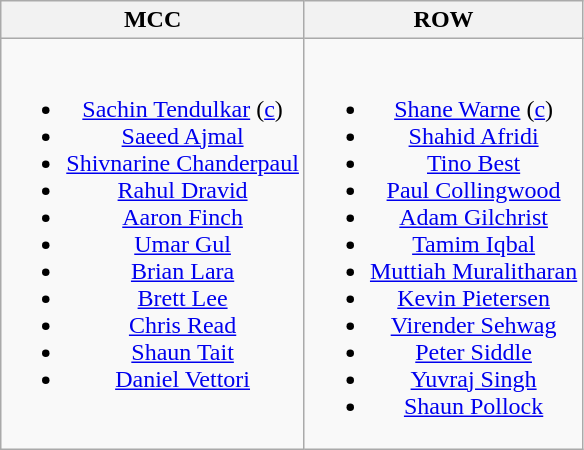<table class="wikitable" style="text-align:center">
<tr>
<th>MCC</th>
<th>ROW</th>
</tr>
<tr style="vertical-align:top">
<td><br><ul><li> <a href='#'>Sachin Tendulkar</a> (<a href='#'>c</a>)</li><li> <a href='#'>Saeed Ajmal</a></li><li> <a href='#'>Shivnarine Chanderpaul</a></li><li> <a href='#'>Rahul Dravid</a></li><li> <a href='#'>Aaron Finch</a></li><li> <a href='#'>Umar Gul</a></li><li> <a href='#'>Brian Lara</a></li><li> <a href='#'>Brett Lee</a></li><li> <a href='#'>Chris Read</a></li><li> <a href='#'>Shaun Tait</a></li><li> <a href='#'>Daniel Vettori</a></li></ul></td>
<td><br><ul><li> <a href='#'>Shane Warne</a> (<a href='#'>c</a>)</li><li> <a href='#'>Shahid Afridi</a></li><li> <a href='#'>Tino Best</a></li><li> <a href='#'>Paul Collingwood</a></li><li> <a href='#'>Adam Gilchrist</a></li><li> <a href='#'>Tamim Iqbal</a></li><li> <a href='#'>Muttiah Muralitharan</a></li><li> <a href='#'>Kevin Pietersen</a></li><li> <a href='#'>Virender Sehwag</a></li><li> <a href='#'>Peter Siddle</a></li><li> <a href='#'>Yuvraj Singh</a></li><li> <a href='#'>Shaun Pollock</a></li></ul></td>
</tr>
</table>
